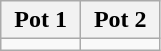<table class="wikitable">
<tr>
<th width="40%" colspan="1">Pot 1</th>
<th width="40%" colspan="1">Pot 2</th>
</tr>
<tr valign="top">
<td></td>
<td></td>
</tr>
</table>
